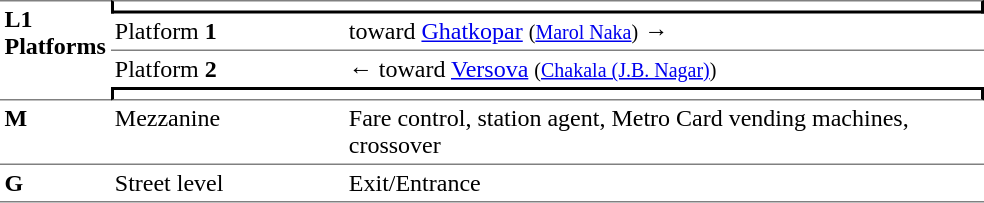<table border=0 cellspacing=0 cellpadding=3>
<tr>
<td style="border-bottom:solid 1px gray;vertical-align:top;border-top:solid 1px gray;" rowspan=4;><strong>L1<br>Platforms</strong></td>
<td style="border-top:solid 1px gray;border-right:solid 2px black;border-left:solid 2px black;border-bottom:solid 2px black;text-align:center;" colspan=2></td>
</tr>
<tr>
<td style="border-bottom:solid 1px gray;" width=150>Platform <span><strong>1</strong></span></td>
<td style="border-bottom:solid 1px gray;" width=390>  toward <a href='#'>Ghatkopar</a> <small>(<a href='#'>Marol Naka</a>)</small> →</td>
</tr>
<tr>
<td>Platform <span><strong>2</strong></span></td>
<td>←  toward <a href='#'>Versova</a> <small>(<a href='#'>Chakala (J.B. Nagar)</a>)</small></td>
</tr>
<tr>
<td style="border-top:solid 2px black;border-right:solid 2px black;border-left:solid 2px black;border-bottom:solid 1px gray;text-align:center;" colspan=2></td>
</tr>
<tr>
<td style="vertical-align:top"><strong>M</strong></td>
<td style="vertical-align:top">Mezzanine</td>
<td style="vertical-align:top">Fare control, station agent, Metro Card vending machines, crossover</td>
</tr>
<tr>
<td style="border-bottom:solid 1px gray;border-top:solid 1px gray; vertical-align:top" width=50><strong>G</strong></td>
<td style="border-top:solid 1px gray;border-bottom:solid 1px gray; vertical-align:top" width=100>Street level</td>
<td style="border-top:solid 1px gray;border-bottom:solid 1px gray; vertical-align:top" width=420>Exit/Entrance</td>
</tr>
</table>
